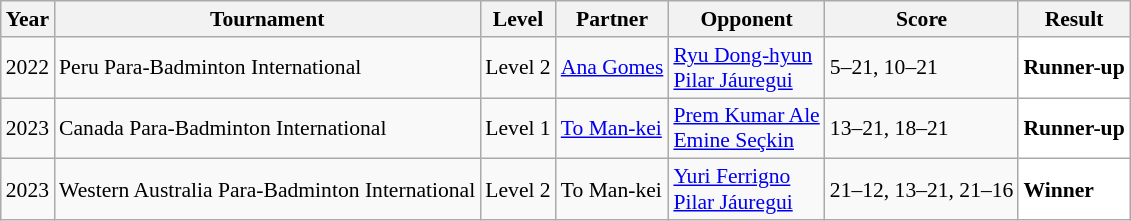<table class="sortable wikitable" style="font-size: 90%;">
<tr>
<th>Year</th>
<th>Tournament</th>
<th>Level</th>
<th>Partner</th>
<th>Opponent</th>
<th>Score</th>
<th>Result</th>
</tr>
<tr>
<td align="center">2022</td>
<td align="left">Peru Para-Badminton International</td>
<td align="left">Level 2</td>
<td> <a href='#'>Ana Gomes</a></td>
<td align="left"> <a href='#'>Ryu Dong-hyun</a><br> <a href='#'>Pilar Jáuregui</a></td>
<td align="left">5–21, 10–21</td>
<td style="text-align:left; background:white"> <strong>Runner-up</strong></td>
</tr>
<tr>
<td align="center">2023</td>
<td align="left">Canada Para-Badminton International</td>
<td align="left">Level 1</td>
<td align="left"> <a href='#'>To Man-kei</a></td>
<td align="left"> <a href='#'>Prem Kumar Ale</a><br> <a href='#'>Emine Seçkin</a></td>
<td align="left">13–21, 18–21</td>
<td style="text-align:left; background:white"> <strong>Runner-up</strong></td>
</tr>
<tr>
<td align="center">2023</td>
<td align="left">Western Australia Para-Badminton International</td>
<td align="left">Level 2</td>
<td align="left"> To Man-kei</td>
<td align="left"> <a href='#'>Yuri Ferrigno</a><br> <a href='#'>Pilar Jáuregui</a></td>
<td align="left">21–12, 13–21, 21–16</td>
<td style="text-align:left; background:white"> <strong>Winner</strong></td>
</tr>
</table>
